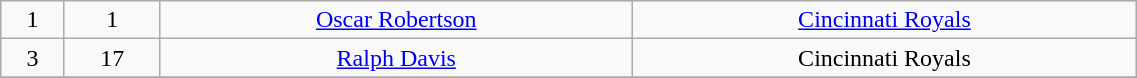<table class="wikitable" width="60%">
<tr align="center" bgcolor="">
<td>1</td>
<td>1</td>
<td><a href='#'>Oscar Robertson</a></td>
<td><a href='#'>Cincinnati Royals</a></td>
</tr>
<tr align="center" bgcolor="">
<td>3</td>
<td>17</td>
<td><a href='#'>Ralph Davis</a></td>
<td>Cincinnati Royals</td>
</tr>
<tr align="center" bgcolor="">
</tr>
</table>
